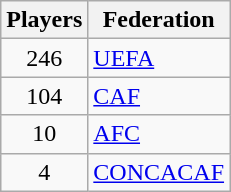<table class="wikitable">
<tr>
<th>Players</th>
<th>Federation</th>
</tr>
<tr>
<td align="center">246</td>
<td><a href='#'>UEFA</a></td>
</tr>
<tr>
<td align="center">104</td>
<td><a href='#'>CAF</a></td>
</tr>
<tr>
<td align="center">10</td>
<td><a href='#'>AFC</a></td>
</tr>
<tr>
<td align="center">4</td>
<td><a href='#'>CONCACAF</a></td>
</tr>
</table>
